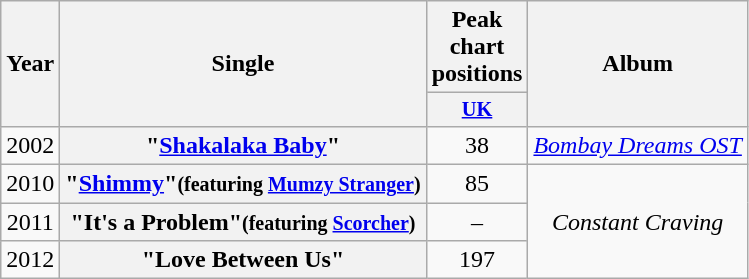<table class="wikitable plainrowheaders" style="text-align:center;">
<tr>
<th scope="col" rowspan="2">Year</th>
<th scope="col" rowspan="2">Single</th>
<th scope="col" colspan="1">Peak chart positions</th>
<th scope="col" rowspan="2">Album</th>
</tr>
<tr>
<th scope="col" style="width:3em;font-size:85%;"><a href='#'>UK</a></th>
</tr>
<tr>
<td rowspan="1">2002</td>
<th scope="row">"<a href='#'>Shakalaka Baby</a>"</th>
<td>38</td>
<td rowspan="1"><a href='#'><em>Bombay Dreams OST</em></a></td>
</tr>
<tr>
<td rowspan="1">2010</td>
<th scope="row">"<a href='#'>Shimmy</a>"<small>(featuring <a href='#'>Mumzy Stranger</a>)</small></th>
<td>85</td>
<td rowspan="3"><em>Constant Craving</em></td>
</tr>
<tr>
<td rowspan="1">2011</td>
<th scope="row">"It's a Problem"<small>(featuring <a href='#'>Scorcher</a>)</small></th>
<td>–</td>
</tr>
<tr>
<td rowspan="1">2012</td>
<th scope="row">"Love Between Us"</th>
<td>197</td>
</tr>
</table>
